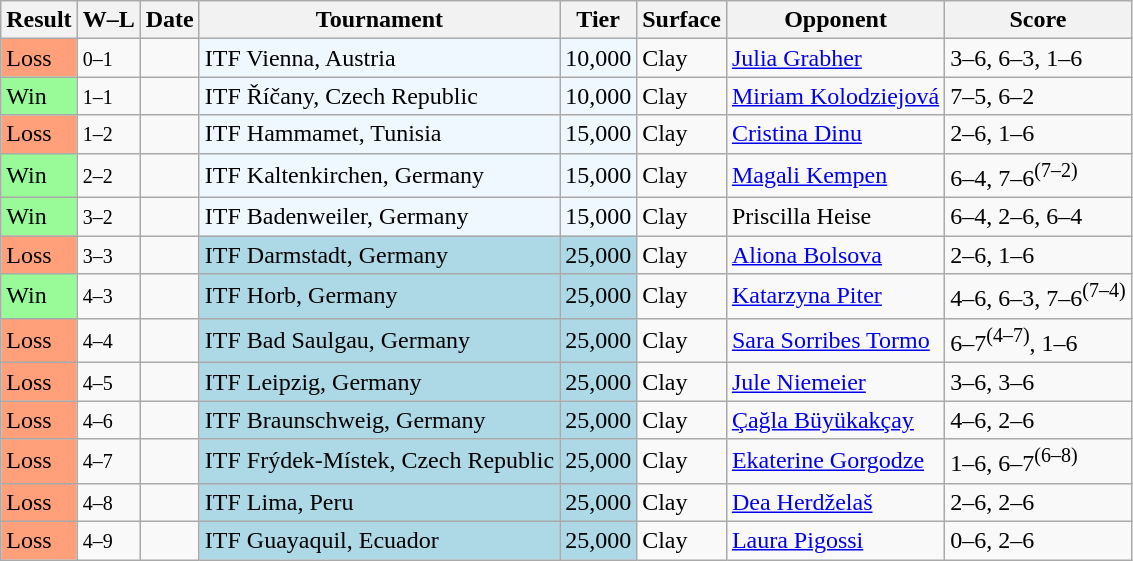<table class="sortable wikitable nowrap">
<tr>
<th>Result</th>
<th class="unsortable">W–L</th>
<th>Date</th>
<th>Tournament</th>
<th>Tier</th>
<th>Surface</th>
<th>Opponent</th>
<th class="unsortable">Score</th>
</tr>
<tr>
<td style="background:#ffa07a;">Loss</td>
<td><small>0–1</small></td>
<td></td>
<td style="background:#f0f8ff;">ITF Vienna, Austria</td>
<td style="background:#f0f8ff;">10,000</td>
<td>Clay</td>
<td> <a href='#'>Julia Grabher</a></td>
<td>3–6, 6–3, 1–6</td>
</tr>
<tr>
<td style="background:#98fb98;">Win</td>
<td><small>1–1</small></td>
<td></td>
<td style="background:#f0f8ff;">ITF Říčany, Czech Republic</td>
<td style="background:#f0f8ff;">10,000</td>
<td>Clay</td>
<td> <a href='#'>Miriam Kolodziejová</a></td>
<td>7–5, 6–2</td>
</tr>
<tr>
<td style="background:#ffa07a;">Loss</td>
<td><small>1–2</small></td>
<td></td>
<td style="background:#f0f8ff;">ITF Hammamet, Tunisia</td>
<td style="background:#f0f8ff;">15,000</td>
<td>Clay</td>
<td> <a href='#'>Cristina Dinu</a></td>
<td>2–6, 1–6</td>
</tr>
<tr>
<td style="background:#98fb98;">Win</td>
<td><small>2–2</small></td>
<td></td>
<td style="background:#f0f8ff;">ITF Kaltenkirchen, Germany</td>
<td style="background:#f0f8ff;">15,000</td>
<td>Clay</td>
<td> <a href='#'>Magali Kempen</a></td>
<td>6–4, 7–6<sup>(7–2)</sup></td>
</tr>
<tr>
<td style="background:#98fb98;">Win</td>
<td><small>3–2</small></td>
<td></td>
<td style="background:#f0f8ff;">ITF Badenweiler, Germany</td>
<td style="background:#f0f8ff;">15,000</td>
<td>Clay</td>
<td> Priscilla Heise</td>
<td>6–4, 2–6, 6–4</td>
</tr>
<tr>
<td style="background:#ffa07a;">Loss</td>
<td><small>3–3</small></td>
<td></td>
<td style="background:lightblue;">ITF Darmstadt, Germany</td>
<td style="background:lightblue;">25,000</td>
<td>Clay</td>
<td> <a href='#'>Aliona Bolsova</a></td>
<td>2–6, 1–6</td>
</tr>
<tr>
<td style="background:#98fb98;">Win</td>
<td><small>4–3</small></td>
<td></td>
<td style="background:lightblue;">ITF Horb, Germany</td>
<td style="background:lightblue;">25,000</td>
<td>Clay</td>
<td> <a href='#'>Katarzyna Piter</a></td>
<td>4–6, 6–3, 7–6<sup>(7–4)</sup></td>
</tr>
<tr>
<td style="background:#ffa07a;">Loss</td>
<td><small>4–4</small></td>
<td></td>
<td style="background:lightblue;">ITF Bad Saulgau, Germany</td>
<td style="background:lightblue;">25,000</td>
<td>Clay</td>
<td> <a href='#'>Sara Sorribes Tormo</a></td>
<td>6–7<sup>(4–7)</sup>, 1–6</td>
</tr>
<tr>
<td style="background:#ffa07a;">Loss</td>
<td><small>4–5</small></td>
<td></td>
<td style="background:lightblue;">ITF Leipzig, Germany</td>
<td style="background:lightblue;">25,000</td>
<td>Clay</td>
<td> <a href='#'>Jule Niemeier</a></td>
<td>3–6, 3–6</td>
</tr>
<tr>
<td style="background:#ffa07a;">Loss</td>
<td><small>4–6</small></td>
<td></td>
<td style="background:lightblue;">ITF Braunschweig, Germany</td>
<td style="background:lightblue;">25,000</td>
<td>Clay</td>
<td> <a href='#'>Çağla Büyükakçay</a></td>
<td>4–6, 2–6</td>
</tr>
<tr>
<td style="background:#ffa07a;">Loss</td>
<td><small>4–7</small></td>
<td></td>
<td style="background:lightblue;">ITF Frýdek-Místek, Czech Republic</td>
<td style="background:lightblue;">25,000</td>
<td>Clay</td>
<td> <a href='#'>Ekaterine Gorgodze</a></td>
<td>1–6, 6–7<sup>(6–8)</sup></td>
</tr>
<tr>
<td style="background:#ffa07a;">Loss</td>
<td><small>4–8</small></td>
<td></td>
<td style="background:lightblue;">ITF Lima, Peru</td>
<td style="background:lightblue;">25,000</td>
<td>Clay</td>
<td> <a href='#'>Dea Herdželaš</a></td>
<td>2–6, 2–6</td>
</tr>
<tr>
<td style="background:#ffa07a;">Loss</td>
<td><small>4–9</small></td>
<td></td>
<td style="background:lightblue;">ITF Guayaquil, Ecuador</td>
<td style="background:lightblue;">25,000</td>
<td>Clay</td>
<td> <a href='#'>Laura Pigossi</a></td>
<td>0–6, 2–6</td>
</tr>
</table>
